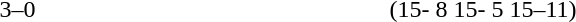<table>
<tr>
<th width=200></th>
<th width=200></th>
<th width=80></th>
<th width=200></th>
<th width=220></th>
</tr>
<tr>
<td align=right></td>
<td align=right><strong></strong></td>
<td align=center>3–0</td>
<td></td>
<td>(15- 8 15- 5 15–11)</td>
</tr>
</table>
